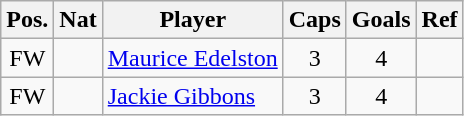<table class="wikitable"  style="text-align:center; border:1px #aaa solid;">
<tr>
<th>Pos.</th>
<th>Nat</th>
<th>Player</th>
<th>Caps</th>
<th>Goals</th>
<th>Ref</th>
</tr>
<tr>
<td>FW</td>
<td></td>
<td style="text-align:left;"><a href='#'>Maurice Edelston</a></td>
<td>3</td>
<td>4</td>
<td></td>
</tr>
<tr>
<td>FW</td>
<td></td>
<td style="text-align:left;"><a href='#'>Jackie Gibbons</a></td>
<td>3</td>
<td>4</td>
<td></td>
</tr>
</table>
